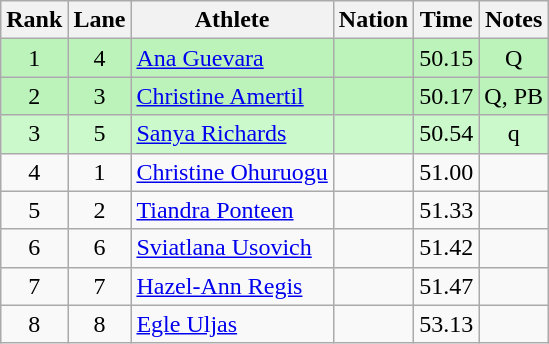<table class="wikitable sortable" style="text-align:center">
<tr>
<th>Rank</th>
<th>Lane</th>
<th>Athlete</th>
<th>Nation</th>
<th>Time</th>
<th>Notes</th>
</tr>
<tr bgcolor=bbf3bb>
<td>1</td>
<td>4</td>
<td align=left><a href='#'>Ana Guevara</a></td>
<td align=left></td>
<td>50.15</td>
<td>Q</td>
</tr>
<tr bgcolor=bbf3bb>
<td>2</td>
<td>3</td>
<td align=left><a href='#'>Christine Amertil</a></td>
<td align=left></td>
<td>50.17</td>
<td>Q, PB</td>
</tr>
<tr bgcolor=ccf9cc>
<td>3</td>
<td>5</td>
<td align=left><a href='#'>Sanya Richards</a></td>
<td align=left></td>
<td>50.54</td>
<td>q</td>
</tr>
<tr>
<td>4</td>
<td>1</td>
<td align=left><a href='#'>Christine Ohuruogu</a></td>
<td align=left></td>
<td>51.00</td>
<td></td>
</tr>
<tr>
<td>5</td>
<td>2</td>
<td align=left><a href='#'>Tiandra Ponteen</a></td>
<td align=left></td>
<td>51.33</td>
<td></td>
</tr>
<tr>
<td>6</td>
<td>6</td>
<td align=left><a href='#'>Sviatlana Usovich</a></td>
<td align=left></td>
<td>51.42</td>
<td></td>
</tr>
<tr>
<td>7</td>
<td>7</td>
<td align=left><a href='#'>Hazel-Ann Regis</a></td>
<td align=left></td>
<td>51.47</td>
<td></td>
</tr>
<tr>
<td>8</td>
<td>8</td>
<td align=left><a href='#'>Egle Uljas</a></td>
<td align=left></td>
<td>53.13</td>
<td></td>
</tr>
</table>
